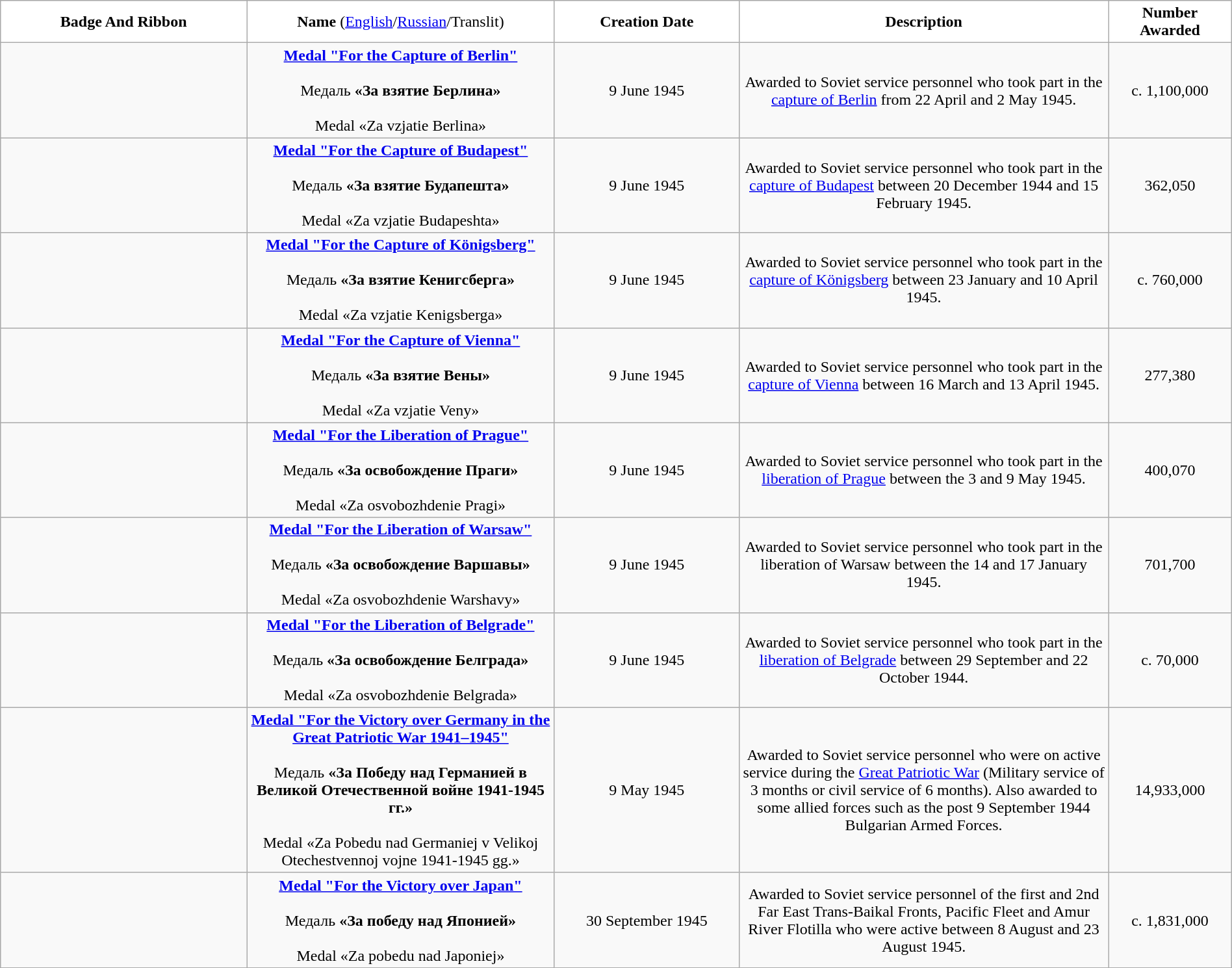<table class="wikitable" width="100%" style="text-align:center;">
<tr>
<td width="20%" bgcolor="#FFFFFF"><strong>Badge And Ribbon</strong></td>
<td width="25%" bgcolor="#FFFFFF"><strong>Name</strong> (<a href='#'>English</a>/<a href='#'>Russian</a>/Translit)</td>
<td width="15%" bgcolor="#FFFFFF"><strong>Creation Date</strong></td>
<td width="30%" bgcolor="#FFFFFF"><strong>Description</strong></td>
<td width="10%" bgcolor="#FFFFFF"><strong>Number Awarded</strong></td>
</tr>
<tr>
<td><br></td>
<td><strong><a href='#'>Medal "For the Capture of Berlin"</a></strong><br><br>Медаль <strong>«За взятие Берлина»</strong><br><br>Medal «Za vzjatie Berlina»</td>
<td>9 June 1945</td>
<td>Awarded to Soviet service personnel who took part in the <a href='#'>capture of Berlin</a> from 22 April and 2 May 1945.</td>
<td>c. 1,100,000</td>
</tr>
<tr>
<td><br></td>
<td><strong><a href='#'>Medal "For the Capture of Budapest"</a></strong><br><br>Медаль <strong>«За взятие Будапешта»</strong><br><br>Medal «Za vzjatie Budapeshta»</td>
<td>9 June 1945</td>
<td>Awarded to Soviet service personnel who took part in the <a href='#'>capture of Budapest</a> between 20 December 1944 and 15 February 1945.</td>
<td>362,050</td>
</tr>
<tr>
<td><br></td>
<td><strong><a href='#'>Medal "For the Capture of Königsberg"</a></strong><br><br>Медаль <strong>«За взятие Кенигсберга»</strong><br><br>Medal «Za vzjatie Kenigsberga»</td>
<td>9 June 1945</td>
<td>Awarded to Soviet service personnel who took part in the <a href='#'>capture of Königsberg</a> between 23 January and 10 April 1945.</td>
<td>c. 760,000</td>
</tr>
<tr>
<td><br></td>
<td><strong><a href='#'>Medal "For the Capture of Vienna"</a></strong><br><br>Медаль <strong>«За взятие Вены»</strong><br><br>Medal «Za vzjatie Veny»</td>
<td>9 June 1945</td>
<td>Awarded to Soviet service personnel who took part in the <a href='#'>capture of Vienna</a> between 16 March and 13 April 1945.</td>
<td>277,380</td>
</tr>
<tr>
<td><br></td>
<td><strong><a href='#'>Medal "For the Liberation of Prague"</a></strong><br><br>Медаль <strong>«За освобождение Праги»</strong><br><br>Medal «Za osvobozhdenie Pragi»</td>
<td>9 June 1945</td>
<td>Awarded to Soviet service personnel who took part in the <a href='#'>liberation of Prague</a> between the 3 and 9 May 1945.</td>
<td>400,070</td>
</tr>
<tr>
<td><br></td>
<td><strong><a href='#'>Medal "For the Liberation of Warsaw"</a></strong><br><br>Медаль <strong>«За освобождение Варшавы»</strong><br><br>Medal «Za osvobozhdenie Warshavy»</td>
<td>9 June 1945</td>
<td>Awarded to Soviet service personnel who took part in the liberation of Warsaw between the 14 and 17 January 1945.</td>
<td>701,700</td>
</tr>
<tr>
<td><br></td>
<td><strong><a href='#'>Medal "For the Liberation of Belgrade"</a></strong><br><br>Медаль <strong>«За освобождение Белграда»</strong><br><br>Medal «Za osvobozhdenie Belgrada»</td>
<td>9 June 1945</td>
<td>Awarded to Soviet service personnel who took part in the <a href='#'>liberation of Belgrade</a> between 29 September and 22 October 1944.</td>
<td>c. 70,000</td>
</tr>
<tr>
<td><br></td>
<td><strong><a href='#'>Medal "For the Victory over Germany in the Great Patriotic War 1941–1945"</a></strong><br><br>Медаль <strong>«За Победу над Германией в Великой Отечественной войне 1941-1945 гг.»</strong><br><br>Medal «Za Pobedu nad Germaniej v Velikoj Otechestvennoj vojne 1941-1945 gg.»</td>
<td>9 May 1945</td>
<td>Awarded to Soviet service personnel who were on active service during the <a href='#'>Great Patriotic War</a> (Military service of 3 months or civil service of 6 months). Also awarded to some allied forces such as the post 9 September 1944 Bulgarian Armed Forces.</td>
<td>14,933,000</td>
</tr>
<tr>
<td><br></td>
<td><strong><a href='#'>Medal "For the Victory over Japan"</a></strong><br><br>Медаль <strong>«За победу над Японией»</strong><br><br>Medal «Za pobedu nad Japoniej»</td>
<td>30 September 1945</td>
<td>Awarded to Soviet service personnel of the first and 2nd Far East Trans-Baikal Fronts, Pacific Fleet and Amur River Flotilla who were active between 8 August and 23 August 1945.</td>
<td>c. 1,831,000</td>
</tr>
</table>
